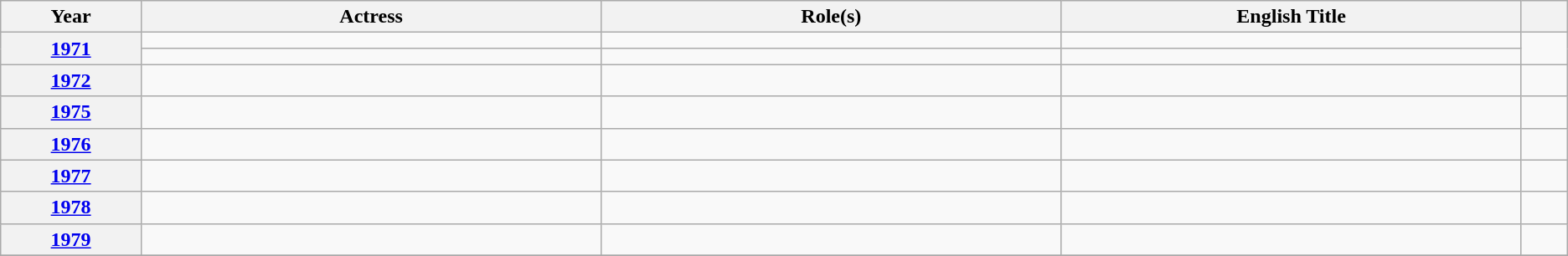<table class="wikitable unsortable">
<tr>
<th scope="col" style="width:3%;">Year</th>
<th scope="col" style="width:10%;">Actress</th>
<th scope="col" style="width:10%;">Role(s)</th>
<th scope="col" style="width:10%;">English Title</th>
<th scope="col" style="width:1%;" class="unsortable"></th>
</tr>
<tr>
<th scope="row", rowspan=2, style="text-align:center"><a href='#'>1971</a></th>
<td></td>
<td></td>
<td colspan="1"></td>
<td rowspan="2" style="text-align:center;"></td>
</tr>
<tr>
<td></td>
<td></td>
<td colspan="1"></td>
</tr>
<tr>
<th scope="row", style="text-align:center;"><a href='#'>1972</a></th>
<td></td>
<td></td>
<td colspan="1"></td>
<td style="text-align:center;"></td>
</tr>
<tr>
<th scope="row", style="text-align:center;"><a href='#'>1975</a></th>
<td></td>
<td></td>
<td></td>
<td style="text-align:center;"></td>
</tr>
<tr>
<th scope="row", style="text-align:center;"><a href='#'>1976</a></th>
<td></td>
<td></td>
<td></td>
<td style="text-align:center;"></td>
</tr>
<tr>
<th scope="row", style="text-align:center;"><a href='#'>1977</a></th>
<td></td>
<td></td>
<td colspan="1"></td>
<td style="text-align:center;"></td>
</tr>
<tr>
<th scope="row", style="text-align:center;"><a href='#'>1978</a></th>
<td></td>
<td></td>
<td colspan="1"></td>
<td style="text-align:center;"></td>
</tr>
<tr>
<th scope="row", style="text-align:center;"><a href='#'>1979</a></th>
<td></td>
<td></td>
<td></td>
<td style="text-align:center;"></td>
</tr>
<tr>
</tr>
</table>
